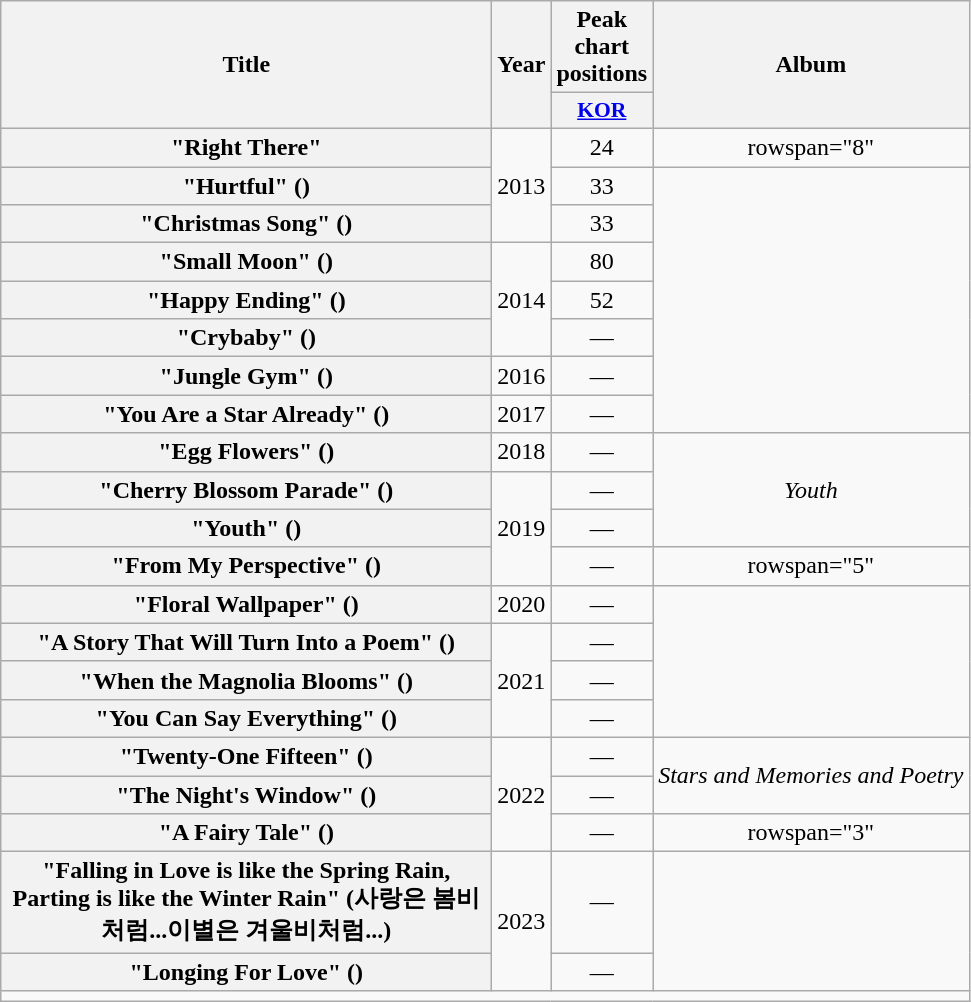<table class="wikitable plainrowheaders" style="text-align:center;">
<tr>
<th scope="col" rowspan="2" style="width:20em;">Title</th>
<th scope="col" rowspan="2">Year</th>
<th scope="col">Peak chart positions</th>
<th scope="col" rowspan="2">Album</th>
</tr>
<tr>
<th scope="col" style="width:2.5em;font-size:90%;"><a href='#'>KOR</a><br></th>
</tr>
<tr>
<th scope="row">"Right There"</th>
<td rowspan="3">2013</td>
<td>24</td>
<td>rowspan="8" </td>
</tr>
<tr>
<th scope="row">"Hurtful" ()</th>
<td>33</td>
</tr>
<tr>
<th scope="row">"Christmas Song" () </th>
<td>33</td>
</tr>
<tr>
<th scope="row">"Small Moon" () </th>
<td rowspan="3">2014</td>
<td>80</td>
</tr>
<tr>
<th scope="row">"Happy Ending" ()</th>
<td>52</td>
</tr>
<tr>
<th scope="row">"Crybaby" ()</th>
<td>—</td>
</tr>
<tr>
<th scope="row">"Jungle Gym" ()</th>
<td>2016</td>
<td>—</td>
</tr>
<tr>
<th scope="row">"You Are a Star Already" ()</th>
<td>2017</td>
<td>—</td>
</tr>
<tr>
<th scope="row">"Egg Flowers" ()</th>
<td>2018</td>
<td>—</td>
<td rowspan="3"><em>Youth</em></td>
</tr>
<tr>
<th scope="row">"Cherry Blossom Parade" ()</th>
<td rowspan="3">2019</td>
<td>—</td>
</tr>
<tr>
<th scope="row">"Youth" ()</th>
<td>—</td>
</tr>
<tr>
<th scope="row">"From My Perspective" ()</th>
<td>—</td>
<td>rowspan="5" </td>
</tr>
<tr>
<th scope="row">"Floral Wallpaper" ()</th>
<td>2020</td>
<td>—</td>
</tr>
<tr>
<th scope="row">"A Story That Will Turn Into a Poem" ()</th>
<td rowspan="3">2021</td>
<td>—</td>
</tr>
<tr>
<th scope="row">"When the Magnolia Blooms" ()</th>
<td>—</td>
</tr>
<tr>
<th scope="row">"You Can Say Everything" () </th>
<td>—</td>
</tr>
<tr>
<th scope="row">"Twenty-One Fifteen" ()</th>
<td rowspan="3">2022</td>
<td>—</td>
<td rowspan="2"><em>Stars and Memories and Poetry</em></td>
</tr>
<tr>
<th scope="row">"The Night's Window" ()</th>
<td>—</td>
</tr>
<tr>
<th scope="row">"A Fairy Tale" ()</th>
<td>—</td>
<td>rowspan="3" </td>
</tr>
<tr>
<th scope="row">"Falling in Love is like the Spring Rain, Parting is like the Winter Rain" (사랑은 봄비처럼...이별은 겨울비처럼...)</th>
<td rowspan="2">2023</td>
<td>—</td>
</tr>
<tr>
<th scope="row">"Longing For Love" () </th>
<td>—</td>
</tr>
<tr>
<td colspan="4"></td>
</tr>
</table>
